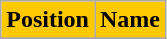<table class=wikitable>
<tr>
<th style="color:#000000; background:#FFC900;">Position</th>
<th style="color:#000000; background:#FFC900;">Name</th>
</tr>
<tr>
</tr>
</table>
